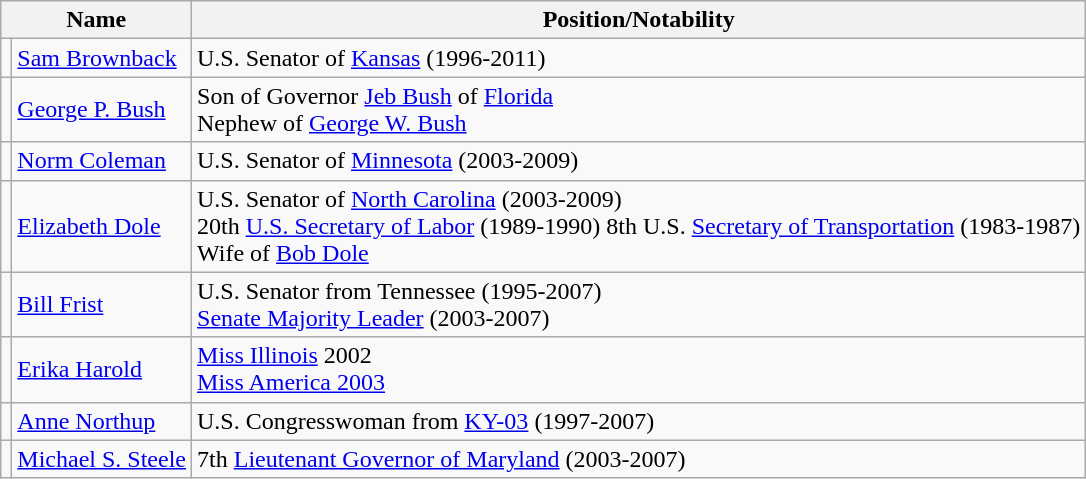<table class="wikitable">
<tr>
<th colspan="2">Name</th>
<th>Position/Notability</th>
</tr>
<tr>
<td></td>
<td><a href='#'>Sam Brownback</a></td>
<td>U.S. Senator of <a href='#'>Kansas</a> (1996-2011)</td>
</tr>
<tr>
<td></td>
<td><a href='#'>George P. Bush</a></td>
<td>Son of Governor <a href='#'>Jeb Bush</a> of <a href='#'>Florida</a><br>Nephew of <a href='#'>George W. Bush</a></td>
</tr>
<tr>
<td></td>
<td><a href='#'>Norm Coleman</a></td>
<td>U.S. Senator of <a href='#'>Minnesota</a> (2003-2009)</td>
</tr>
<tr>
<td></td>
<td><a href='#'>Elizabeth Dole</a></td>
<td>U.S. Senator of <a href='#'>North Carolina</a> (2003-2009)<br>20th <a href='#'>U.S. Secretary of Labor</a> (1989-1990)
8th U.S. <a href='#'>Secretary of Transportation</a> (1983-1987)<br>Wife of <a href='#'>Bob Dole</a></td>
</tr>
<tr>
<td></td>
<td><a href='#'>Bill Frist</a></td>
<td>U.S. Senator from Tennessee (1995-2007)<br><a href='#'>Senate Majority Leader</a> (2003-2007)</td>
</tr>
<tr>
<td></td>
<td><a href='#'>Erika Harold</a></td>
<td><a href='#'>Miss Illinois</a> 2002<br><a href='#'>Miss America 2003</a></td>
</tr>
<tr>
<td></td>
<td><a href='#'>Anne Northup</a></td>
<td>U.S. Congresswoman from <a href='#'>KY-03</a> (1997-2007)</td>
</tr>
<tr>
<td></td>
<td><a href='#'>Michael S. Steele</a></td>
<td>7th <a href='#'>Lieutenant Governor of Maryland</a> (2003-2007)</td>
</tr>
</table>
